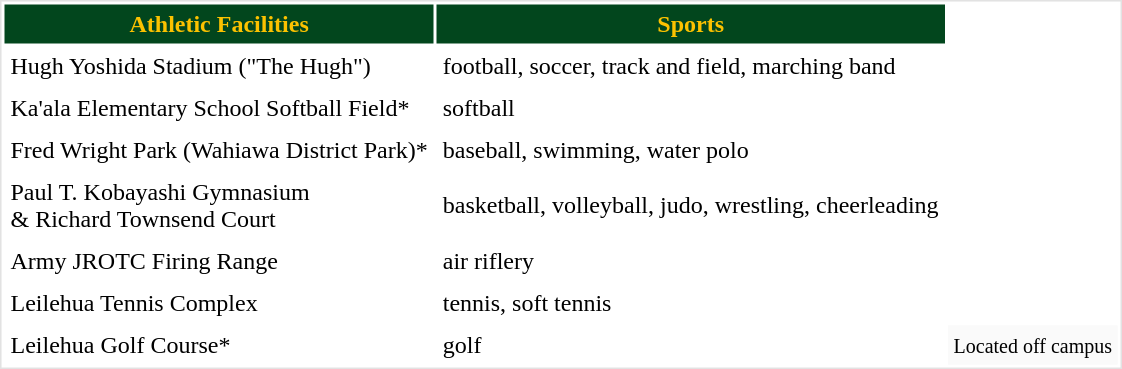<table cellpadding="4" style="border:1px solid #e2e2e2;">
<tr>
<td style="text-align: center; background: #02461D; color: #FCC200"><strong>Athletic Facilities</strong></td>
<td style="text-align: center; background: #02461D; color: #FCC200"><strong>Sports</strong></td>
</tr>
<tr>
<td>Hugh Yoshida Stadium ("The Hugh")</td>
<td>football, soccer, track and field, marching band</td>
</tr>
<tr>
<td>Ka'ala Elementary School Softball Field*</td>
<td>softball</td>
</tr>
<tr>
<td>Fred Wright Park (Wahiawa District Park)*</td>
<td>baseball, swimming, water polo</td>
</tr>
<tr>
<td>Paul T. Kobayashi Gymnasium<br>& Richard Townsend Court</td>
<td>basketball, volleyball, judo, wrestling, cheerleading</td>
</tr>
<tr>
<td>Army JROTC Firing Range</td>
<td>air riflery</td>
</tr>
<tr>
<td>Leilehua Tennis Complex</td>
<td>tennis, soft tennis</td>
</tr>
<tr>
<td>Leilehua Golf Course*</td>
<td>golf</td>
<td colspan="2" style="background-color:#fafafa;"><small> Located off campus</small></td>
</tr>
</table>
